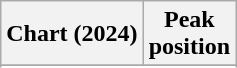<table class="wikitable sortable plainrowheaders" style="text-align:center">
<tr>
<th scope="col">Chart (2024)</th>
<th scope="col">Peak<br>position</th>
</tr>
<tr>
</tr>
<tr>
</tr>
<tr>
</tr>
<tr>
</tr>
</table>
